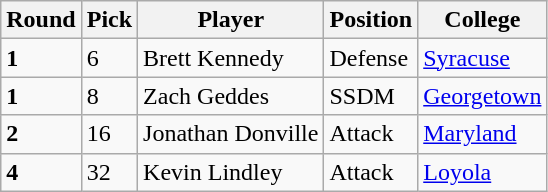<table class="wikitable">
<tr>
<th>Round</th>
<th>Pick</th>
<th>Player</th>
<th>Position</th>
<th>College</th>
</tr>
<tr>
<td><strong>1</strong></td>
<td>6</td>
<td>Brett Kennedy</td>
<td>Defense</td>
<td><a href='#'>Syracuse</a></td>
</tr>
<tr>
<td><strong>1</strong></td>
<td>8</td>
<td>Zach Geddes</td>
<td>SSDM</td>
<td><a href='#'>Georgetown</a></td>
</tr>
<tr>
<td><strong>2</strong></td>
<td>16</td>
<td>Jonathan Donville</td>
<td>Attack</td>
<td><a href='#'>Maryland</a></td>
</tr>
<tr>
<td><strong>4</strong></td>
<td>32</td>
<td>Kevin Lindley</td>
<td>Attack</td>
<td><a href='#'>Loyola</a></td>
</tr>
</table>
